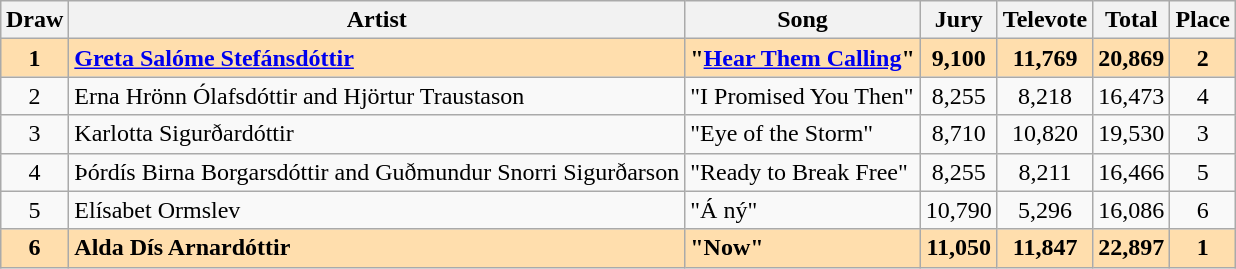<table class="sortable wikitable" style="margin: 1em auto 1em auto; text-align:center;">
<tr>
<th>Draw</th>
<th>Artist</th>
<th>Song</th>
<th>Jury</th>
<th>Televote</th>
<th>Total</th>
<th>Place</th>
</tr>
<tr style="font-weight:bold; background:navajowhite;">
<td>1</td>
<td align="left"><a href='#'>Greta Salóme Stefánsdóttir</a></td>
<td align="left">"<a href='#'>Hear Them Calling</a>"</td>
<td>9,100</td>
<td>11,769</td>
<td>20,869</td>
<td>2</td>
</tr>
<tr>
<td>2</td>
<td align="left">Erna Hrönn Ólafsdóttir and Hjörtur Traustason</td>
<td align="left">"I Promised You Then"</td>
<td>8,255</td>
<td>8,218</td>
<td>16,473</td>
<td>4</td>
</tr>
<tr>
<td>3</td>
<td align="left">Karlotta Sigurðardóttir</td>
<td align="left">"Eye of the Storm"</td>
<td>8,710</td>
<td>10,820</td>
<td>19,530</td>
<td>3</td>
</tr>
<tr>
<td>4</td>
<td align="left">Þórdís Birna Borgarsdóttir and Guðmundur Snorri Sigurðarson</td>
<td align="left">"Ready to Break Free"</td>
<td>8,255</td>
<td>8,211</td>
<td>16,466</td>
<td>5</td>
</tr>
<tr>
<td>5</td>
<td align="left">Elísabet Ormslev</td>
<td align="left">"Á ný"</td>
<td>10,790</td>
<td>5,296</td>
<td>16,086</td>
<td>6</td>
</tr>
<tr style="font-weight:bold; background:navajowhite;">
<td>6</td>
<td align="left">Alda Dís Arnardóttir</td>
<td align="left">"Now"</td>
<td>11,050</td>
<td>11,847</td>
<td>22,897</td>
<td>1</td>
</tr>
</table>
